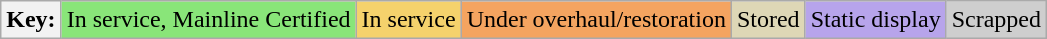<table class="wikitable">
<tr>
<th>Key:</th>
<td bgcolor="#89E579">In service, Mainline Certified</td>
<td bgcolor="#F5D26C">In service</td>
<td bgcolor="#f4a460">Under overhaul/restoration</td>
<td bgcolor="#DED7B6">Stored</td>
<td bgcolor="#B7A4EB">Static display</td>
<td bgcolor="#cecece">Scrapped</td>
</tr>
</table>
